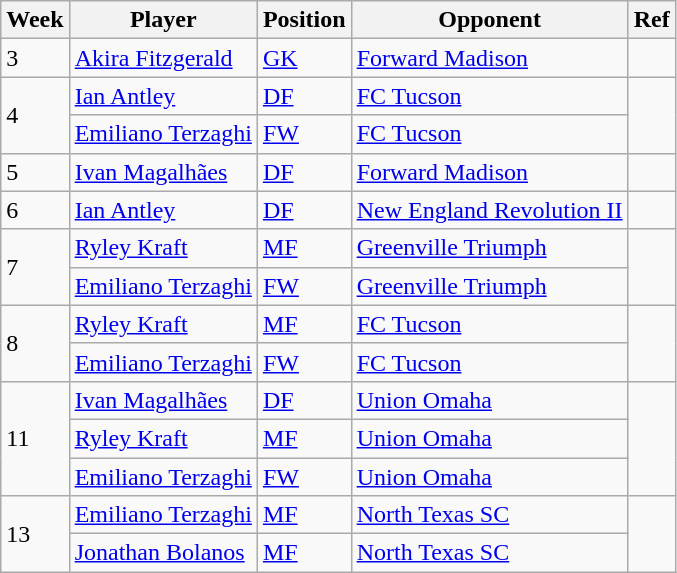<table class="wikitable">
<tr>
<th>Week</th>
<th>Player</th>
<th>Position</th>
<th>Opponent</th>
<th>Ref</th>
</tr>
<tr>
<td>3</td>
<td> <a href='#'>Akira Fitzgerald</a></td>
<td><a href='#'>GK</a></td>
<td><a href='#'>Forward Madison</a></td>
<td></td>
</tr>
<tr>
<td rowspan="2">4</td>
<td> <a href='#'>Ian Antley</a></td>
<td><a href='#'>DF</a></td>
<td><a href='#'>FC Tucson</a></td>
<td rowspan="2"></td>
</tr>
<tr>
<td> <a href='#'>Emiliano Terzaghi</a></td>
<td><a href='#'>FW</a></td>
<td><a href='#'>FC Tucson</a></td>
</tr>
<tr>
<td>5</td>
<td> <a href='#'>Ivan Magalhães</a></td>
<td><a href='#'>DF</a></td>
<td><a href='#'>Forward Madison</a></td>
<td></td>
</tr>
<tr>
<td>6</td>
<td> <a href='#'>Ian Antley</a></td>
<td><a href='#'>DF</a></td>
<td><a href='#'>New England Revolution II</a></td>
<td></td>
</tr>
<tr>
<td rowspan="2">7</td>
<td> <a href='#'>Ryley Kraft</a></td>
<td><a href='#'>MF</a></td>
<td><a href='#'>Greenville Triumph</a></td>
<td rowspan="2"></td>
</tr>
<tr>
<td> <a href='#'>Emiliano Terzaghi</a></td>
<td><a href='#'>FW</a></td>
<td><a href='#'>Greenville Triumph</a></td>
</tr>
<tr>
<td rowspan="2">8</td>
<td> <a href='#'>Ryley Kraft</a></td>
<td><a href='#'>MF</a></td>
<td><a href='#'>FC Tucson</a></td>
<td rowspan="2"></td>
</tr>
<tr>
<td> <a href='#'>Emiliano Terzaghi</a></td>
<td><a href='#'>FW</a></td>
<td><a href='#'>FC Tucson</a></td>
</tr>
<tr>
<td rowspan="3">11</td>
<td> <a href='#'>Ivan Magalhães</a></td>
<td><a href='#'>DF</a></td>
<td><a href='#'>Union Omaha</a></td>
<td rowspan="3"></td>
</tr>
<tr>
<td> <a href='#'>Ryley Kraft</a></td>
<td><a href='#'>MF</a></td>
<td><a href='#'>Union Omaha</a></td>
</tr>
<tr>
<td> <a href='#'>Emiliano Terzaghi</a></td>
<td><a href='#'>FW</a></td>
<td><a href='#'>Union Omaha</a></td>
</tr>
<tr>
<td rowspan="2">13</td>
<td> <a href='#'>Emiliano Terzaghi</a></td>
<td><a href='#'>MF</a></td>
<td><a href='#'>North Texas SC</a></td>
<td rowspan="2"></td>
</tr>
<tr>
<td> <a href='#'>Jonathan Bolanos</a></td>
<td><a href='#'>MF</a></td>
<td><a href='#'>North Texas SC</a></td>
</tr>
</table>
